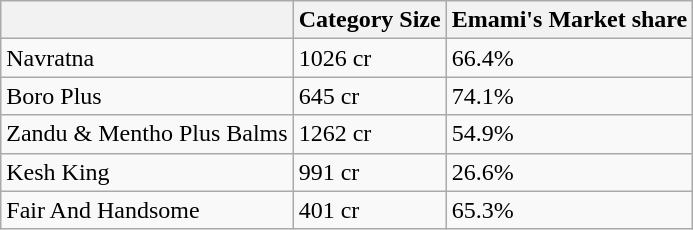<table class="wikitable">
<tr>
<th></th>
<th>Category Size</th>
<th>Emami's Market share</th>
</tr>
<tr>
<td>Navratna</td>
<td>1026 cr</td>
<td>66.4%</td>
</tr>
<tr>
<td>Boro Plus</td>
<td>645 cr</td>
<td>74.1%</td>
</tr>
<tr>
<td>Zandu & Mentho Plus Balms</td>
<td>1262 cr</td>
<td>54.9%</td>
</tr>
<tr>
<td>Kesh King</td>
<td>991 cr</td>
<td>26.6%</td>
</tr>
<tr>
<td>Fair And Handsome</td>
<td>401 cr</td>
<td>65.3%</td>
</tr>
</table>
